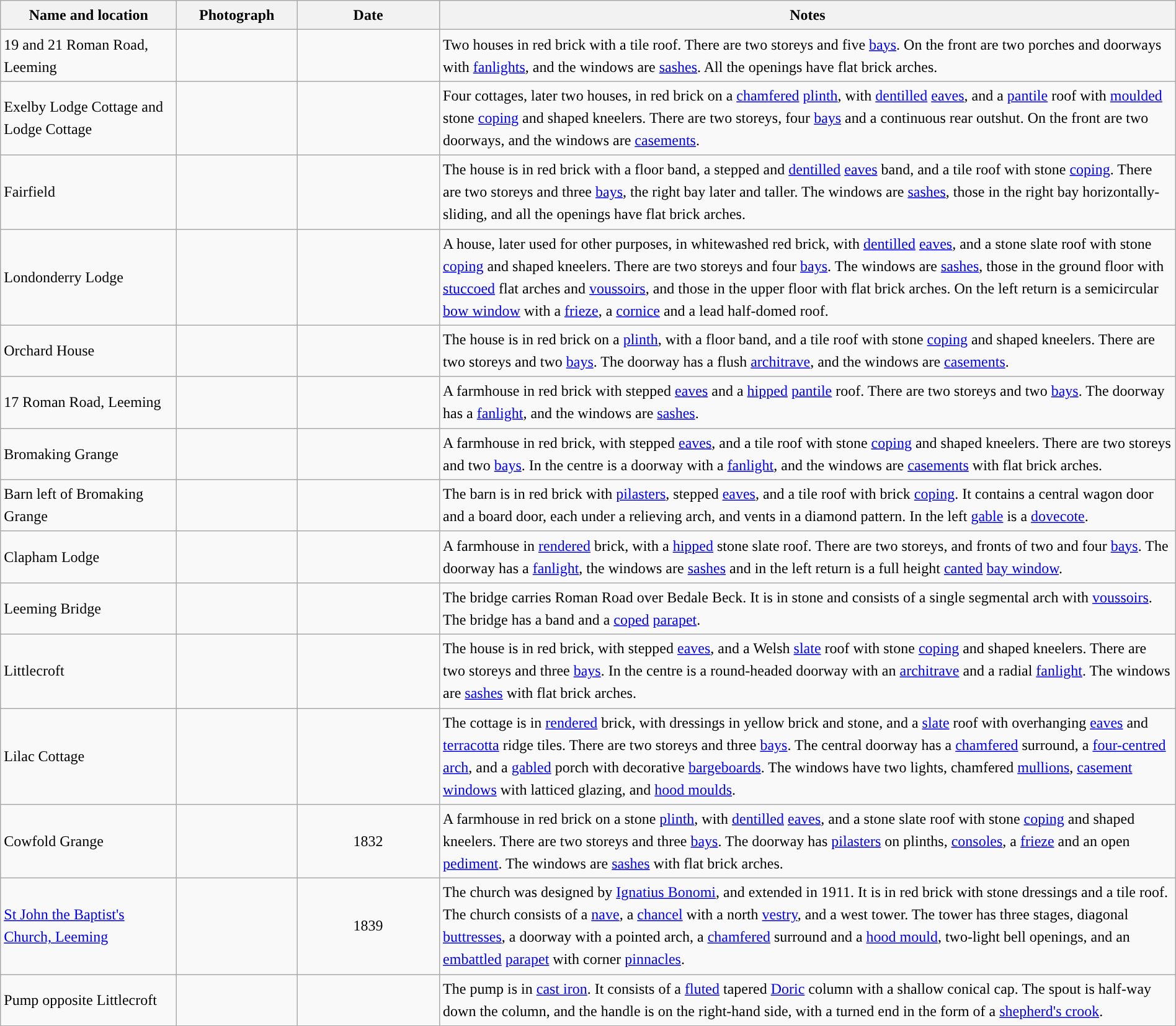<table class="wikitable sortable plainrowheaders" style="width:100%;border:0px;text-align:left;line-height:150%;">
<tr>
<th scope="col"  style="width:150px">Name and location</th>
<th scope="col"  style="width:100px" class="unsortable">Photograph</th>
<th scope="col"  style="width:120px">Date</th>
<th scope="col"  style="width:650px" class="unsortable">Notes</th>
</tr>
<tr>
<td>19 and 21 Roman Road, Leeming<br><small></small></td>
<td></td>
<td align="center"></td>
<td>Two houses in red brick with a tile roof.  There are two storeys and five <a href='#'>bays</a>.  On the front are two porches and doorways with <a href='#'>fanlights</a>, and the windows are <a href='#'>sashes</a>.  All the openings have flat brick arches.</td>
</tr>
<tr>
<td>Exelby Lodge Cottage and Lodge Cottage<br><small></small></td>
<td></td>
<td align="center"></td>
<td>Four cottages, later two houses, in red brick on a <a href='#'>chamfered</a> <a href='#'>plinth</a>, with <a href='#'>dentilled</a> <a href='#'>eaves</a>, and a <a href='#'>pantile</a> roof with <a href='#'>moulded</a> stone <a href='#'>coping</a> and shaped kneelers.  There are two storeys, four <a href='#'>bays</a> and a continuous rear outshut.  On the front are two doorways, and the windows are <a href='#'>casements</a>.</td>
</tr>
<tr>
<td>Fairfield<br><small></small></td>
<td></td>
<td align="center"></td>
<td>The house is in red brick with a floor band, a stepped and <a href='#'>dentilled</a> <a href='#'>eaves</a> band, and a tile roof with stone <a href='#'>coping</a>.  There are two storeys and three <a href='#'>bays</a>, the right bay later and taller.  The windows are <a href='#'>sashes</a>, those in the right bay horizontally-sliding, and all the openings have flat brick arches.</td>
</tr>
<tr>
<td>Londonderry Lodge<br><small></small></td>
<td></td>
<td align="center"></td>
<td>A house, later used for other purposes, in whitewashed red brick, with <a href='#'>dentilled</a> <a href='#'>eaves</a>, and a stone slate roof with stone <a href='#'>coping</a> and shaped kneelers.  There are two storeys and four <a href='#'>bays</a>.  The windows are <a href='#'>sashes</a>, those in the ground floor with <a href='#'>stuccoed</a> flat arches and <a href='#'>voussoirs</a>, and those in the upper floor with flat brick arches.  On the left return is a semicircular <a href='#'>bow window</a> with a <a href='#'>frieze</a>, a <a href='#'>cornice</a> and a lead half-domed roof.</td>
</tr>
<tr>
<td>Orchard House<br><small></small></td>
<td></td>
<td align="center"></td>
<td>The house is in red brick on a <a href='#'>plinth</a>, with a floor band, and a tile roof with stone <a href='#'>coping</a> and shaped kneelers.  There are two storeys and two <a href='#'>bays</a>.  The doorway has a flush <a href='#'>architrave</a>, and the windows are <a href='#'>casements</a>.</td>
</tr>
<tr>
<td>17 Roman Road, Leeming<br><small></small></td>
<td></td>
<td align="center"></td>
<td>A farmhouse in red brick with stepped <a href='#'>eaves</a> and a <a href='#'>hipped</a> <a href='#'>pantile</a> roof.  There are two storeys and two <a href='#'>bays</a>. The doorway has a <a href='#'>fanlight</a>, and the windows are <a href='#'>sashes</a>.</td>
</tr>
<tr>
<td>Bromaking Grange<br><small></small></td>
<td></td>
<td align="center"></td>
<td>A farmhouse in red brick, with stepped <a href='#'>eaves</a>, and a tile roof with stone <a href='#'>coping</a> and shaped kneelers.  There are two storeys and two <a href='#'>bays</a>.  In the centre is a doorway with a <a href='#'>fanlight</a>, and the windows are <a href='#'>casements</a> with flat brick arches.</td>
</tr>
<tr>
<td>Barn left of Bromaking Grange<br><small></small></td>
<td></td>
<td align="center"></td>
<td>The barn is in red brick with <a href='#'>pilasters</a>, stepped <a href='#'>eaves</a>, and a tile roof with brick <a href='#'>coping</a>.  It contains a central wagon door and a board door, each under a relieving arch, and vents in a diamond pattern.  In the left <a href='#'>gable</a> is a <a href='#'>dovecote</a>.</td>
</tr>
<tr>
<td>Clapham Lodge<br><small></small></td>
<td></td>
<td align="center"></td>
<td>A farmhouse in <a href='#'>rendered</a> brick, with a <a href='#'>hipped</a> stone slate roof.  There are two storeys, and fronts of two and four <a href='#'>bays</a>.  The doorway has a <a href='#'>fanlight</a>, the windows are <a href='#'>sashes</a> and in the left return is a full height <a href='#'>canted</a> <a href='#'>bay window</a>.</td>
</tr>
<tr>
<td>Leeming Bridge<br><small></small></td>
<td></td>
<td align="center"></td>
<td>The bridge carries Roman Road over Bedale Beck.  It is in stone and consists of a single segmental arch with <a href='#'>voussoirs</a>.  The bridge has a band and a <a href='#'>coped</a> <a href='#'>parapet</a>.</td>
</tr>
<tr>
<td>Littlecroft<br><small></small></td>
<td></td>
<td align="center"></td>
<td>The house is in red brick, with stepped <a href='#'>eaves</a>, and a Welsh <a href='#'>slate</a> roof with stone <a href='#'>coping</a> and shaped kneelers.  There are two storeys and three <a href='#'>bays</a>.  In the centre is a round-headed doorway with an <a href='#'>architrave</a> and a radial <a href='#'>fanlight</a>.  The windows are <a href='#'>sashes</a> with flat brick arches.</td>
</tr>
<tr>
<td>Lilac Cottage<br><small></small></td>
<td></td>
<td align="center"></td>
<td>The cottage is in <a href='#'>rendered</a> brick, with dressings in yellow brick and stone, and a <a href='#'>slate</a> roof with overhanging <a href='#'>eaves</a> and <a href='#'>terracotta</a> ridge tiles.  There are two storeys and three <a href='#'>bays</a>.  The central doorway has a <a href='#'>chamfered</a> surround, a <a href='#'>four-centred arch</a>, and a <a href='#'>gabled</a> porch with decorative <a href='#'>bargeboards</a>.  The windows have two lights, chamfered <a href='#'>mullions</a>, <a href='#'>casement windows</a> with latticed glazing, and <a href='#'>hood moulds</a>.</td>
</tr>
<tr>
<td>Cowfold Grange<br><small></small></td>
<td></td>
<td align="center">1832</td>
<td>A farmhouse in red brick on a stone <a href='#'>plinth</a>, with <a href='#'>dentilled</a> <a href='#'>eaves</a>, and a stone slate roof with stone <a href='#'>coping</a> and shaped kneelers.  There are two storeys and three <a href='#'>bays</a>.  The doorway has <a href='#'>pilasters</a> on plinths, <a href='#'>consoles</a>, a <a href='#'>frieze</a> and an open <a href='#'>pediment</a>.  The windows are <a href='#'>sashes</a> with flat brick arches.</td>
</tr>
<tr>
<td><a href='#'>St John the Baptist's Church, Leeming</a><br><small></small></td>
<td></td>
<td align="center">1839</td>
<td>The church was designed by <a href='#'>Ignatius Bonomi</a>, and extended in 1911.  It is in red brick with stone dressings and a tile roof.  The church consists of a <a href='#'>nave</a>, a <a href='#'>chancel</a> with a north <a href='#'>vestry</a>, and a west tower.  The tower has three stages, diagonal <a href='#'>buttresses</a>, a doorway with a pointed arch, a <a href='#'>chamfered</a> surround and a <a href='#'>hood mould</a>, two-light bell openings, and an <a href='#'>embattled</a> <a href='#'>parapet</a> with corner <a href='#'>pinnacles</a>.</td>
</tr>
<tr>
<td>Pump opposite Littlecroft<br><small></small></td>
<td></td>
<td align="center"></td>
<td>The pump is in <a href='#'>cast iron</a>.  It consists of a <a href='#'>fluted</a> tapered <a href='#'>Doric</a> column with a shallow conical cap. The spout is half-way down the column, and the handle is on the right-hand side, with a turned end in the form of a <a href='#'>shepherd's crook</a>.</td>
</tr>
<tr>
</tr>
</table>
